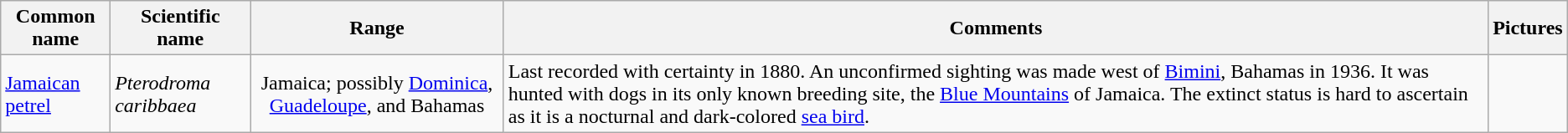<table class="wikitable sortable">
<tr>
<th>Common name</th>
<th>Scientific name</th>
<th>Range</th>
<th class="unsortable">Comments</th>
<th class="unsortable">Pictures</th>
</tr>
<tr>
<td><a href='#'>Jamaican petrel</a></td>
<td><em>Pterodroma caribbaea</em></td>
<td align="center">Jamaica; possibly <a href='#'>Dominica</a>, <a href='#'>Guadeloupe</a>, and Bahamas</td>
<td>Last recorded with certainty in 1880. An unconfirmed sighting was made west of <a href='#'>Bimini</a>, Bahamas in 1936. It was hunted with dogs in its only known breeding site, the <a href='#'>Blue Mountains</a> of Jamaica. The extinct status is hard to ascertain as it is a nocturnal and dark-colored <a href='#'>sea bird</a>.</td>
<td></td>
</tr>
</table>
